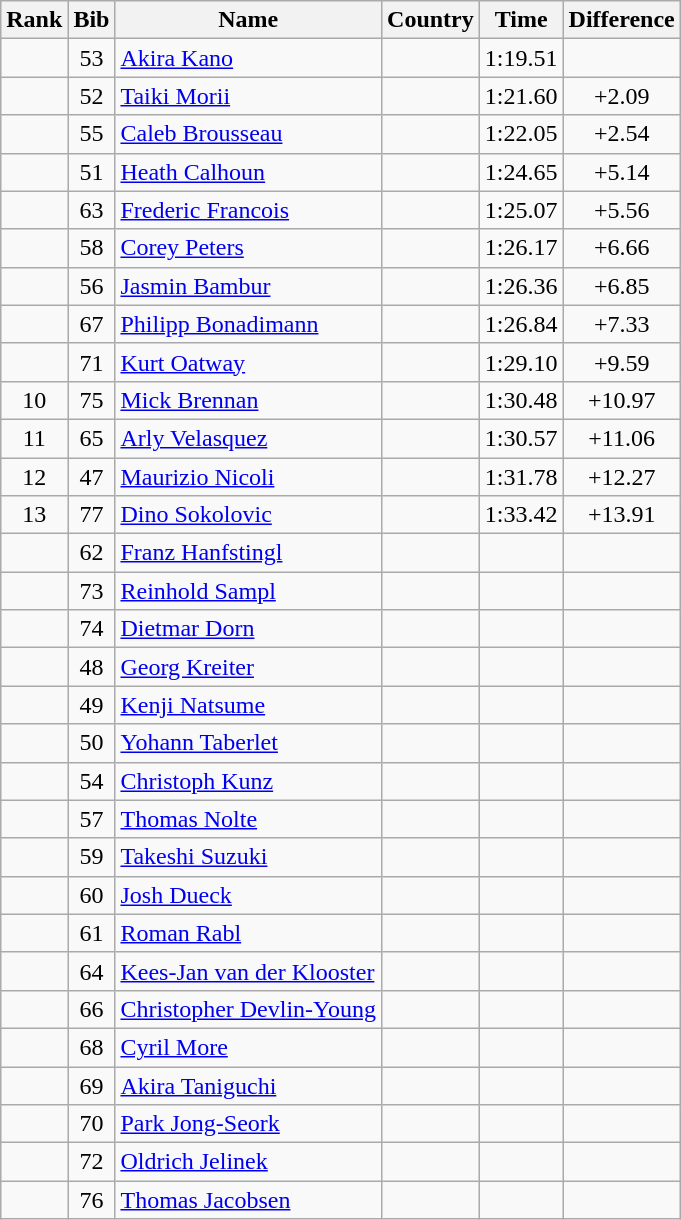<table class="wikitable sortable" style="text-align:center">
<tr>
<th>Rank</th>
<th>Bib</th>
<th>Name</th>
<th>Country</th>
<th>Time</th>
<th>Difference</th>
</tr>
<tr>
<td></td>
<td>53</td>
<td align=left><a href='#'>Akira Kano</a></td>
<td align=left></td>
<td>1:19.51</td>
<td></td>
</tr>
<tr>
<td></td>
<td>52</td>
<td align=left><a href='#'>Taiki Morii</a></td>
<td align=left></td>
<td>1:21.60</td>
<td>+2.09</td>
</tr>
<tr>
<td></td>
<td>55</td>
<td align=left><a href='#'>Caleb Brousseau</a></td>
<td align=left></td>
<td>1:22.05</td>
<td>+2.54</td>
</tr>
<tr>
<td></td>
<td>51</td>
<td align=left><a href='#'>Heath Calhoun</a></td>
<td align=left></td>
<td>1:24.65</td>
<td>+5.14</td>
</tr>
<tr>
<td></td>
<td>63</td>
<td align=left><a href='#'>Frederic Francois</a></td>
<td align=left></td>
<td>1:25.07</td>
<td>+5.56</td>
</tr>
<tr>
<td></td>
<td>58</td>
<td align=left><a href='#'>Corey Peters</a></td>
<td align=left></td>
<td>1:26.17</td>
<td>+6.66</td>
</tr>
<tr>
<td></td>
<td>56</td>
<td align=left><a href='#'>Jasmin Bambur</a></td>
<td align=left></td>
<td>1:26.36</td>
<td>+6.85</td>
</tr>
<tr>
<td></td>
<td>67</td>
<td align=left><a href='#'>Philipp Bonadimann</a></td>
<td align=left></td>
<td>1:26.84</td>
<td>+7.33</td>
</tr>
<tr>
<td></td>
<td>71</td>
<td align=left><a href='#'>Kurt Oatway</a></td>
<td align=left></td>
<td>1:29.10</td>
<td>+9.59</td>
</tr>
<tr>
<td>10</td>
<td>75</td>
<td align=left><a href='#'>Mick Brennan</a></td>
<td align=left></td>
<td>1:30.48</td>
<td>+10.97</td>
</tr>
<tr>
<td>11</td>
<td>65</td>
<td align=left><a href='#'>Arly Velasquez</a></td>
<td align=left></td>
<td>1:30.57</td>
<td>+11.06</td>
</tr>
<tr>
<td>12</td>
<td>47</td>
<td align=left><a href='#'>Maurizio Nicoli</a></td>
<td align=left></td>
<td>1:31.78</td>
<td>+12.27</td>
</tr>
<tr>
<td>13</td>
<td>77</td>
<td align=left><a href='#'>Dino Sokolovic</a></td>
<td align=left></td>
<td>1:33.42</td>
<td>+13.91</td>
</tr>
<tr>
<td></td>
<td>62</td>
<td align=left><a href='#'>Franz Hanfstingl</a></td>
<td align=left></td>
<td></td>
<td></td>
</tr>
<tr>
<td></td>
<td>73</td>
<td align=left><a href='#'>Reinhold Sampl</a></td>
<td align=left></td>
<td></td>
<td></td>
</tr>
<tr>
<td></td>
<td>74</td>
<td align=left><a href='#'>Dietmar Dorn</a></td>
<td align=left></td>
<td></td>
<td></td>
</tr>
<tr>
<td></td>
<td>48</td>
<td align=left><a href='#'>Georg Kreiter</a></td>
<td align=left></td>
<td></td>
<td></td>
</tr>
<tr>
<td></td>
<td>49</td>
<td align=left><a href='#'>Kenji Natsume</a></td>
<td align=left></td>
<td></td>
<td></td>
</tr>
<tr>
<td></td>
<td>50</td>
<td align=left><a href='#'>Yohann Taberlet</a></td>
<td align=left></td>
<td></td>
<td></td>
</tr>
<tr>
<td></td>
<td>54</td>
<td align=left><a href='#'>Christoph Kunz</a></td>
<td align=left></td>
<td></td>
<td></td>
</tr>
<tr>
<td></td>
<td>57</td>
<td align=left><a href='#'>Thomas Nolte</a></td>
<td align=left></td>
<td></td>
<td></td>
</tr>
<tr>
<td></td>
<td>59</td>
<td align=left><a href='#'>Takeshi Suzuki</a></td>
<td align=left></td>
<td></td>
<td></td>
</tr>
<tr>
<td></td>
<td>60</td>
<td align=left><a href='#'>Josh Dueck</a></td>
<td align=left></td>
<td></td>
<td></td>
</tr>
<tr>
<td></td>
<td>61</td>
<td align=left><a href='#'>Roman Rabl</a></td>
<td align=left></td>
<td></td>
<td></td>
</tr>
<tr>
<td></td>
<td>64</td>
<td align=left><a href='#'>Kees-Jan van der Klooster</a></td>
<td align=left></td>
<td></td>
<td></td>
</tr>
<tr>
<td></td>
<td>66</td>
<td align=left><a href='#'>Christopher Devlin-Young</a></td>
<td align=left></td>
<td></td>
<td></td>
</tr>
<tr>
<td></td>
<td>68</td>
<td align=left><a href='#'>Cyril More</a></td>
<td align=left></td>
<td></td>
<td></td>
</tr>
<tr>
<td></td>
<td>69</td>
<td align=left><a href='#'>Akira Taniguchi</a></td>
<td align=left></td>
<td></td>
<td></td>
</tr>
<tr>
<td></td>
<td>70</td>
<td align=left><a href='#'>Park Jong-Seork</a></td>
<td align=left></td>
<td></td>
<td></td>
</tr>
<tr>
<td></td>
<td>72</td>
<td align=left><a href='#'>Oldrich Jelinek</a></td>
<td align=left></td>
<td></td>
<td></td>
</tr>
<tr>
<td></td>
<td>76</td>
<td align=left><a href='#'>Thomas Jacobsen</a></td>
<td align=left></td>
<td></td>
<td></td>
</tr>
</table>
